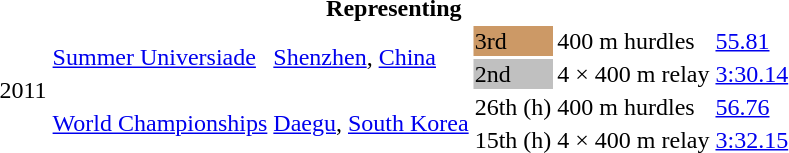<table>
<tr>
<th colspan="6">Representing </th>
</tr>
<tr>
<td rowspan=4>2011</td>
<td rowspan=2><a href='#'>Summer Universiade</a></td>
<td rowspan=2><a href='#'>Shenzhen</a>, <a href='#'>China</a></td>
<td bgcolor=cc9966>3rd</td>
<td>400 m hurdles</td>
<td><a href='#'>55.81</a></td>
</tr>
<tr>
<td bgcolor=silver>2nd</td>
<td>4 × 400 m relay</td>
<td><a href='#'>3:30.14</a></td>
</tr>
<tr>
<td rowspan=2><a href='#'>World Championships</a></td>
<td rowspan=2><a href='#'>Daegu</a>, <a href='#'>South Korea</a></td>
<td>26th (h)</td>
<td>400 m hurdles</td>
<td><a href='#'>56.76</a></td>
</tr>
<tr>
<td>15th (h)</td>
<td>4 × 400 m relay</td>
<td><a href='#'>3:32.15</a></td>
</tr>
</table>
